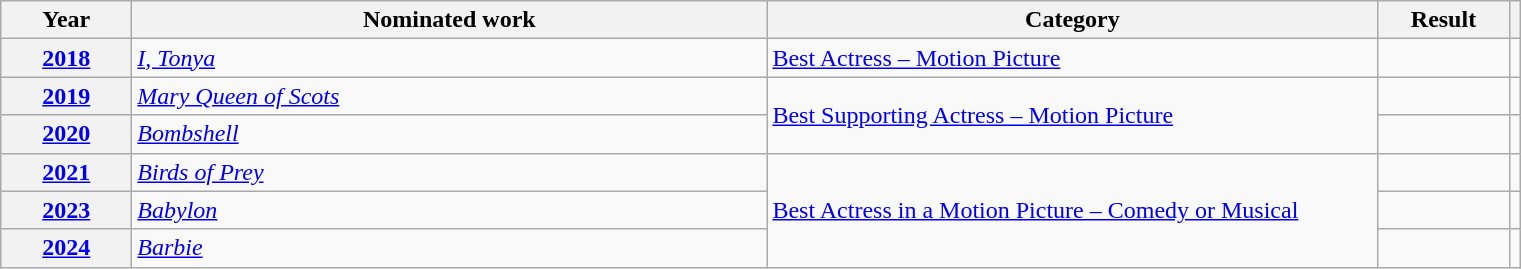<table class=wikitable>
<tr>
<th scope="col" style="width:5em;">Year</th>
<th scope="col" style="width:26em;">Nominated work</th>
<th scope="col" style="width:25em;">Category</th>
<th scope="col" style="width:5em;">Result</th>
<th scope="col"></th>
</tr>
<tr>
<th scope="row"><a href='#'>2018</a></th>
<td><em><a href='#'>I, Tonya</a></em></td>
<td><a href='#'>Best Actress – Motion Picture</a></td>
<td></td>
<td style="text-align:center;"></td>
</tr>
<tr>
<th scope="row"><a href='#'>2019</a></th>
<td><em><a href='#'>Mary Queen of Scots</a></em></td>
<td rowspan="2"><a href='#'>Best Supporting Actress – Motion Picture</a></td>
<td></td>
<td style="text-align:center;"></td>
</tr>
<tr>
<th scope="row"><a href='#'>2020</a></th>
<td><em><a href='#'>Bombshell</a></em></td>
<td></td>
<td style="text-align:center;"></td>
</tr>
<tr>
<th scope="row"><a href='#'>2021</a></th>
<td><em><a href='#'>Birds of Prey</a></em></td>
<td rowspan="3"><a href='#'>Best Actress in a Motion Picture – Comedy or Musical</a></td>
<td></td>
<td></td>
</tr>
<tr>
<th scope="row"><a href='#'>2023</a></th>
<td><em><a href='#'>Babylon</a></em></td>
<td></td>
<td></td>
</tr>
<tr>
<th scope="row"><a href='#'>2024</a></th>
<td><em><a href='#'>Barbie</a></em></td>
<td></td>
<td></td>
</tr>
</table>
